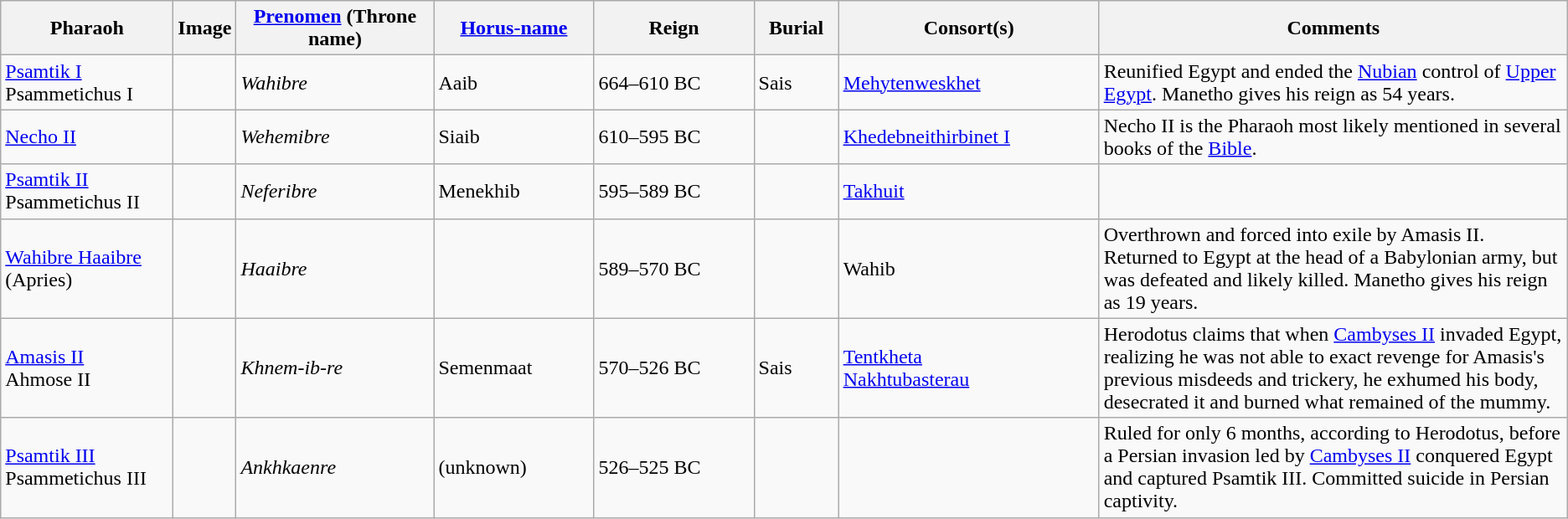<table class="wikitable">
<tr>
<th style="width:130px">Pharaoh</th>
<th>Image</th>
<th style="width:150px"><a href='#'>Prenomen</a> (Throne name)</th>
<th style="width:120px"><a href='#'>Horus-name</a></th>
<th style="width:120px">Reign</th>
<th style="width:60px">Burial</th>
<th style="width:200px">Consort(s)</th>
<th>Comments</th>
</tr>
<tr>
<td><a href='#'>Psamtik I</a><br>Psammetichus I</td>
<td></td>
<td><em>Wahibre</em></td>
<td>Aaib</td>
<td>664–610 BC</td>
<td>Sais</td>
<td><a href='#'>Mehytenweskhet</a></td>
<td>Reunified Egypt and ended the <a href='#'>Nubian</a> control of <a href='#'>Upper Egypt</a>. Manetho gives his reign as 54 years.</td>
</tr>
<tr>
<td><a href='#'>Necho II</a></td>
<td></td>
<td><em>Wehemibre</em></td>
<td>Siaib</td>
<td>610–595 BC</td>
<td></td>
<td><a href='#'>Khedebneithirbinet&nbsp;I</a></td>
<td>Necho II is the Pharaoh most likely mentioned in several books of the <a href='#'>Bible</a>.</td>
</tr>
<tr>
<td><a href='#'>Psamtik II</a><br>Psammetichus II</td>
<td></td>
<td><em>Neferibre</em></td>
<td>Menekhib</td>
<td>595–589 BC</td>
<td></td>
<td><a href='#'>Takhuit</a></td>
<td></td>
</tr>
<tr>
<td><a href='#'>Wahibre Haaibre</a><br>(Apries)</td>
<td></td>
<td><em>Haaibre</em></td>
<td></td>
<td>589–570 BC</td>
<td></td>
<td>Wahib</td>
<td>Overthrown and forced into exile by Amasis II. Returned to Egypt at the head of a Babylonian army, but was defeated and likely killed. Manetho gives his reign as 19 years.</td>
</tr>
<tr>
<td><a href='#'>Amasis II</a><br>Ahmose II</td>
<td></td>
<td><em>Khnem-ib-re</em></td>
<td>Semenmaat</td>
<td>570–526 BC</td>
<td>Sais</td>
<td><a href='#'>Tentkheta</a> <br> <a href='#'>Nakhtubasterau</a></td>
<td>Herodotus claims that when <a href='#'>Cambyses II</a> invaded Egypt, realizing he was not able to exact revenge for Amasis's previous misdeeds and trickery, he exhumed his body, desecrated it and burned what remained of the mummy.</td>
</tr>
<tr>
<td><a href='#'>Psamtik III</a><br>Psammetichus  III</td>
<td></td>
<td><em>Ankhkaenre</em></td>
<td>(unknown)</td>
<td>526–525 BC</td>
<td></td>
<td></td>
<td>Ruled for only 6 months, according to Herodotus, before a Persian invasion led by <a href='#'>Cambyses II</a> conquered Egypt and captured Psamtik III. Committed suicide in Persian captivity.</td>
</tr>
</table>
